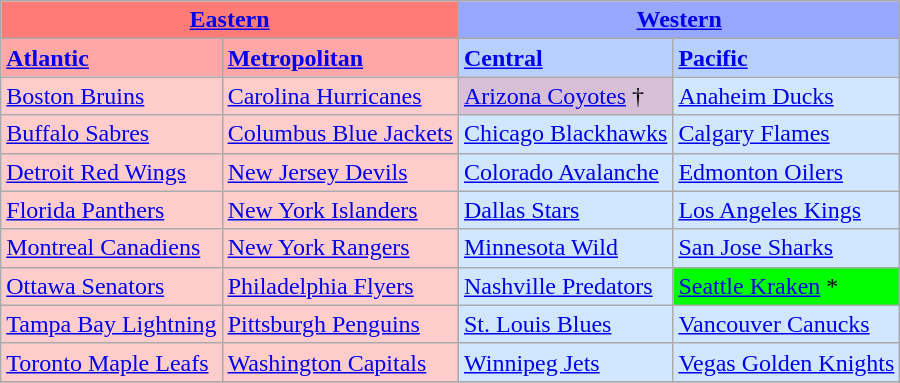<table class="wikitable">
<tr>
<th colspan="2" style="background-color: #FF7B77;"><strong><a href='#'>Eastern</a></strong></th>
<th colspan="2" style="background-color: #99A8FF;"><strong><a href='#'>Western</a></strong></th>
</tr>
<tr>
<td style="background-color: #FFA7A7;"><strong><a href='#'>Atlantic</a></strong></td>
<td style="background-color: #FFA7A7;"><strong><a href='#'>Metropolitan</a></strong></td>
<td style="background-color: #B7D0FF;"><strong><a href='#'>Central</a></strong></td>
<td style="background-color: #B7D0FF;"><strong><a href='#'>Pacific</a></strong></td>
</tr>
<tr>
<td style="background-color: #FFCCCC;"><a href='#'>Boston Bruins</a></td>
<td style="background-color: #FFCCCC;"><a href='#'>Carolina Hurricanes</a></td>
<td style="background-color: #D8BFD8;"><a href='#'>Arizona Coyotes</a> †</td>
<td style="background-color: #D0E7FF;"><a href='#'>Anaheim Ducks</a></td>
</tr>
<tr>
<td style="background-color: #FFCCCC;"><a href='#'>Buffalo Sabres</a></td>
<td style="background-color: #FFCCCC;"><a href='#'>Columbus Blue Jackets</a></td>
<td style="background-color: #D0E7FF;"><a href='#'>Chicago Blackhawks</a></td>
<td style="background-color: #D0E7FF;"><a href='#'>Calgary Flames</a></td>
</tr>
<tr>
<td style="background-color: #FFCCCC;"><a href='#'>Detroit Red Wings</a></td>
<td style="background-color: #FFCCCC;"><a href='#'>New Jersey Devils</a></td>
<td style="background-color: #D0E7FF;"><a href='#'>Colorado Avalanche</a></td>
<td style="background-color: #D0E7FF;"><a href='#'>Edmonton Oilers</a></td>
</tr>
<tr>
<td style="background-color: #FFCCCC;"><a href='#'>Florida Panthers</a></td>
<td style="background-color: #FFCCCC;"><a href='#'>New York Islanders</a></td>
<td style="background-color: #D0E7FF;"><a href='#'>Dallas Stars</a></td>
<td style="background-color: #D0E7FF;"><a href='#'>Los Angeles Kings</a></td>
</tr>
<tr>
<td style="background-color: #FFCCCC;"><a href='#'>Montreal Canadiens</a></td>
<td style="background-color: #FFCCCC;"><a href='#'>New York Rangers</a></td>
<td style="background-color: #D0E7FF;"><a href='#'>Minnesota Wild</a></td>
<td style="background-color: #D0E7FF;"><a href='#'>San Jose Sharks</a></td>
</tr>
<tr>
<td style="background-color: #FFCCCC;"><a href='#'>Ottawa Senators</a></td>
<td style="background-color: #FFCCCC;"><a href='#'>Philadelphia Flyers</a></td>
<td style="background-color: #D0E7FF;"><a href='#'>Nashville Predators</a></td>
<td style="background-color: #00FF00;"><a href='#'>Seattle Kraken</a> *</td>
</tr>
<tr>
<td style="background-color: #FFCCCC;"><a href='#'>Tampa Bay Lightning</a></td>
<td style="background-color: #FFCCCC;"><a href='#'>Pittsburgh Penguins</a></td>
<td style="background-color: #D0E7FF;"><a href='#'>St. Louis Blues</a></td>
<td style="background-color: #D0E7FF;"><a href='#'>Vancouver Canucks</a></td>
</tr>
<tr>
<td style="background-color: #FFCCCC;"><a href='#'>Toronto Maple Leafs</a></td>
<td style="background-color: #FFCCCC;"><a href='#'>Washington Capitals</a></td>
<td style="background-color: #D0E7FF;"><a href='#'>Winnipeg Jets</a></td>
<td style="background-color: #D0E7FF;"><a href='#'>Vegas Golden Knights</a></td>
</tr>
<tr>
</tr>
</table>
